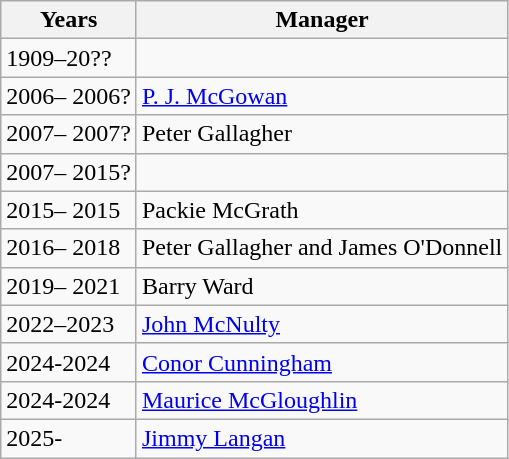<table class="wikitable">
<tr>
<th>Years</th>
<th>Manager</th>
</tr>
<tr>
<td>1909–20??</td>
<td></td>
</tr>
<tr>
<td> 2006– 2006?</td>
<td><a href='#'>P. J. McGowan</a></td>
</tr>
<tr>
<td> 2007– 2007?</td>
<td>Peter Gallagher</td>
</tr>
<tr>
<td> 2007– 2015?</td>
<td></td>
</tr>
<tr>
<td> 2015– 2015</td>
<td>Packie McGrath</td>
</tr>
<tr>
<td>2016– 2018</td>
<td>Peter Gallagher and James O'Donnell</td>
</tr>
<tr>
<td> 2019– 2021</td>
<td>Barry Ward</td>
</tr>
<tr>
<td>2022–2023</td>
<td><a href='#'>John McNulty</a></td>
</tr>
<tr>
<td>2024-2024</td>
<td><a href='#'>Conor Cunningham</a></td>
</tr>
<tr>
<td>2024-2024</td>
<td><a href='#'>Maurice McGloughlin</a></td>
</tr>
<tr>
<td>2025-</td>
<td><a href='#'>Jimmy Langan</a></td>
</tr>
</table>
